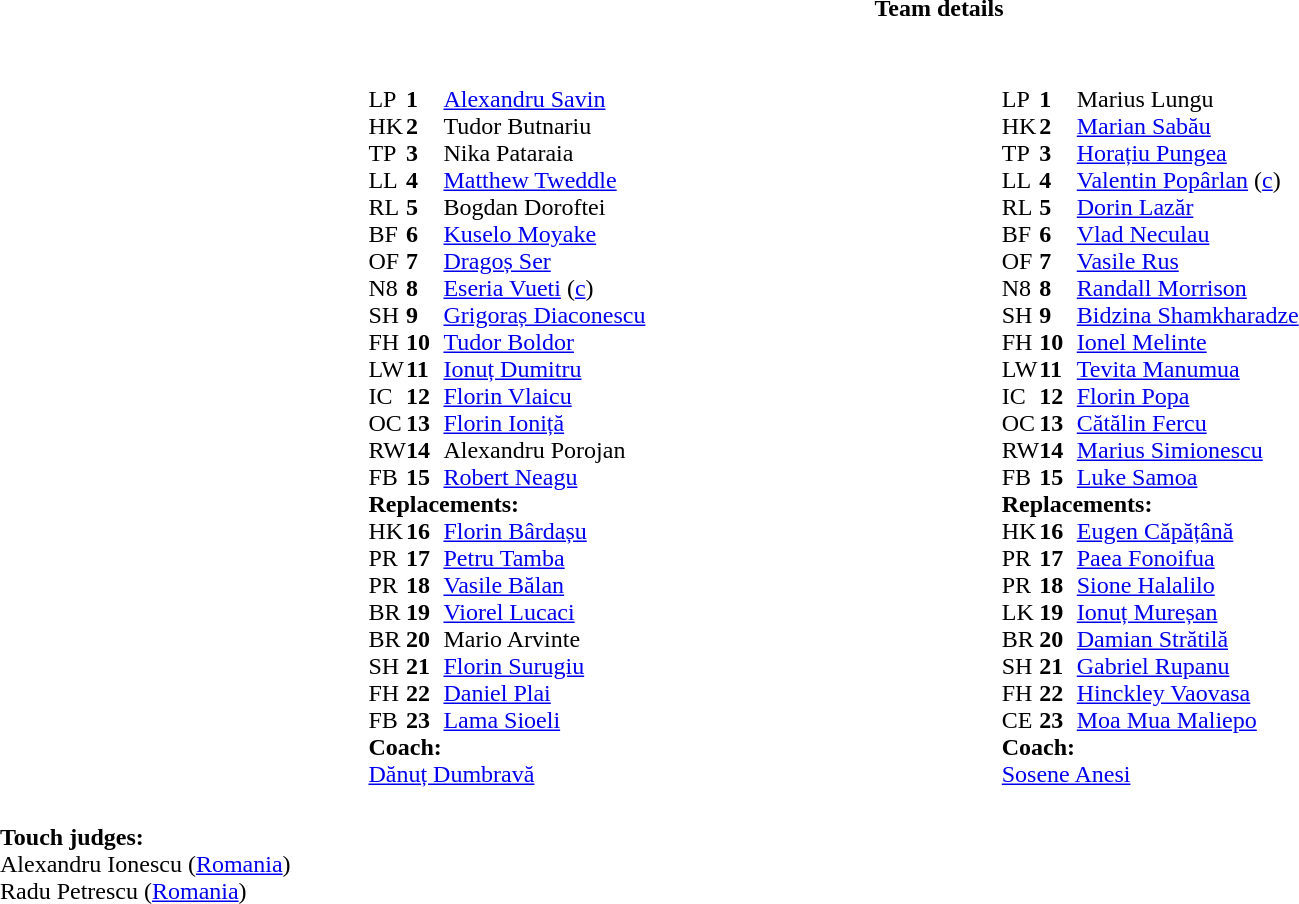<table border="0" width="100%" class="collapsible collapsed" style="text-align: center float:center">
<tr>
<th>Team details</th>
</tr>
<tr>
<td><br><table style="width:80%; horizontal-align: center; padding-left: 10em">
<tr>
<td></td>
<td style="vertical-align: top; width:40%"><br><table cellspacing="0" cellpadding="0">
<tr>
<th width="25"></th>
<th width="25"></th>
</tr>
<tr>
<td>LP</td>
<td><strong>1</strong></td>
<td> <a href='#'>Alexandru Savin</a></td>
</tr>
<tr>
<td>HK</td>
<td><strong>2</strong></td>
<td> Tudor Butnariu</td>
</tr>
<tr>
<td>TP</td>
<td><strong>3</strong></td>
<td> Nika Pataraia</td>
</tr>
<tr>
<td>LL</td>
<td><strong>4</strong></td>
<td> <a href='#'>Matthew Tweddle</a></td>
</tr>
<tr>
<td>RL</td>
<td><strong>5</strong></td>
<td> Bogdan Doroftei</td>
</tr>
<tr>
<td>BF</td>
<td><strong>6</strong></td>
<td> <a href='#'>Kuselo Moyake</a></td>
</tr>
<tr>
<td>OF</td>
<td><strong>7</strong></td>
<td> <a href='#'>Dragoș Ser</a></td>
</tr>
<tr>
<td>N8</td>
<td><strong>8</strong></td>
<td> <a href='#'>Eseria Vueti</a> (<a href='#'>c</a>)</td>
</tr>
<tr>
<td>SH</td>
<td><strong>9</strong></td>
<td> <a href='#'>Grigoraș Diaconescu</a></td>
</tr>
<tr>
<td>FH</td>
<td><strong>10</strong></td>
<td> <a href='#'>Tudor Boldor</a></td>
</tr>
<tr>
<td>LW</td>
<td><strong>11</strong></td>
<td> <a href='#'>Ionuț Dumitru</a></td>
</tr>
<tr>
<td>IC</td>
<td><strong>12</strong></td>
<td> <a href='#'>Florin Vlaicu</a></td>
</tr>
<tr>
<td>OC</td>
<td><strong>13</strong></td>
<td> <a href='#'>Florin Ioniță</a></td>
</tr>
<tr>
<td>RW</td>
<td><strong>14</strong></td>
<td> Alexandru Porojan</td>
</tr>
<tr>
<td>FB</td>
<td><strong>15</strong></td>
<td> <a href='#'>Robert Neagu</a></td>
</tr>
<tr>
<td colspan="4"><strong>Replacements:</strong></td>
</tr>
<tr>
<td>HK</td>
<td><strong>16</strong></td>
<td> <a href='#'>Florin Bârdașu</a></td>
</tr>
<tr>
<td>PR</td>
<td><strong>17</strong></td>
<td> <a href='#'>Petru Tamba</a></td>
</tr>
<tr>
<td>PR</td>
<td><strong>18</strong></td>
<td> <a href='#'>Vasile Bălan</a></td>
</tr>
<tr>
<td>BR</td>
<td><strong>19</strong></td>
<td> <a href='#'>Viorel Lucaci</a></td>
</tr>
<tr>
<td>BR</td>
<td><strong>20</strong></td>
<td> Mario Arvinte</td>
</tr>
<tr>
<td>SH</td>
<td><strong>21</strong></td>
<td> <a href='#'>Florin Surugiu</a></td>
</tr>
<tr>
<td>FH</td>
<td><strong>22</strong></td>
<td> <a href='#'>Daniel Plai</a></td>
</tr>
<tr>
<td>FB</td>
<td><strong>23</strong></td>
<td> <a href='#'>Lama Sioeli</a></td>
</tr>
<tr>
<td colspan="4"><strong>Coach:</strong></td>
</tr>
<tr>
<td colspan="4"> <a href='#'>Dănuț Dumbravă</a></td>
</tr>
</table>
</td>
<td style="vertical-align:top"></td>
<td style="vertical-align: top; width:40%"><br><table cellspacing="0" cellpadding="0">
<tr>
<th width="25"></th>
<th width="25"></th>
</tr>
<tr>
<td>LP</td>
<td><strong>1</strong></td>
<td> Marius Lungu</td>
</tr>
<tr>
<td>HK</td>
<td><strong>2</strong></td>
<td> <a href='#'>Marian Sabău</a></td>
</tr>
<tr>
<td>TP</td>
<td><strong>3</strong></td>
<td> <a href='#'>Horațiu Pungea</a></td>
</tr>
<tr>
<td>LL</td>
<td><strong>4</strong></td>
<td> <a href='#'>Valentin Popârlan</a> (<a href='#'>c</a>)</td>
</tr>
<tr>
<td>RL</td>
<td><strong>5</strong></td>
<td> <a href='#'>Dorin Lazăr</a></td>
</tr>
<tr>
<td>BF</td>
<td><strong>6</strong></td>
<td> <a href='#'>Vlad Neculau</a></td>
</tr>
<tr>
<td>OF</td>
<td><strong>7</strong></td>
<td> <a href='#'>Vasile Rus</a></td>
</tr>
<tr>
<td>N8</td>
<td><strong>8</strong></td>
<td> <a href='#'>Randall Morrison</a></td>
</tr>
<tr>
<td>SH</td>
<td><strong>9</strong></td>
<td> <a href='#'>Bidzina Shamkharadze</a></td>
</tr>
<tr>
<td>FH</td>
<td><strong>10</strong></td>
<td> <a href='#'>Ionel Melinte</a></td>
</tr>
<tr>
<td>LW</td>
<td><strong>11</strong></td>
<td> <a href='#'>Tevita Manumua</a></td>
</tr>
<tr>
<td>IC</td>
<td><strong>12</strong></td>
<td> <a href='#'>Florin Popa</a></td>
</tr>
<tr>
<td>OC</td>
<td><strong>13</strong></td>
<td> <a href='#'>Cătălin Fercu</a></td>
</tr>
<tr>
<td>RW</td>
<td><strong>14</strong></td>
<td> <a href='#'>Marius Simionescu</a></td>
</tr>
<tr>
<td>FB</td>
<td><strong>15</strong></td>
<td> <a href='#'>Luke Samoa</a></td>
</tr>
<tr>
<td colspan="4"><strong>Replacements:</strong></td>
</tr>
<tr>
<td>HK</td>
<td><strong>16</strong></td>
<td> <a href='#'>Eugen Căpățână</a></td>
</tr>
<tr>
<td>PR</td>
<td><strong>17</strong></td>
<td> <a href='#'>Paea Fonoifua</a></td>
</tr>
<tr>
<td>PR</td>
<td><strong>18</strong></td>
<td> <a href='#'>Sione Halalilo</a></td>
</tr>
<tr>
<td>LK</td>
<td><strong>19</strong></td>
<td> <a href='#'>Ionuț Mureșan</a></td>
</tr>
<tr>
<td>BR</td>
<td><strong>20</strong></td>
<td> <a href='#'>Damian Strătilă</a></td>
</tr>
<tr>
<td>SH</td>
<td><strong>21</strong></td>
<td> <a href='#'>Gabriel Rupanu</a></td>
</tr>
<tr>
<td>FH</td>
<td><strong>22</strong></td>
<td> <a href='#'>Hinckley Vaovasa</a></td>
</tr>
<tr>
<td>CE</td>
<td><strong>23</strong></td>
<td> <a href='#'>Moa Mua Maliepo</a></td>
</tr>
<tr>
<td colspan="4"><strong>Coach:</strong></td>
</tr>
<tr>
<td colspan="4"> <a href='#'>Sosene Anesi</a></td>
</tr>
</table>
</td>
</tr>
</table>
<table style="width:100%">
<tr>
<td><br><strong>Touch judges:</strong>
<br>Alexandru Ionescu (<a href='#'>Romania</a>)
<br>Radu Petrescu (<a href='#'>Romania</a>)</td>
</tr>
</table>
</td>
</tr>
</table>
